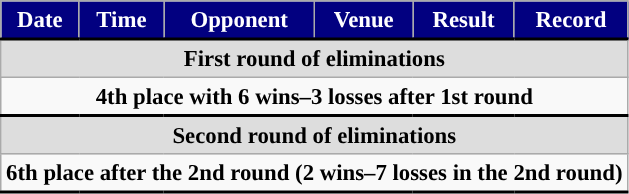<table class="wikitable" style="font-size:95%; align=center; valign=middle;">
<tr>
<th style="color: white; background-color: #020080; border-bottom: 2px solid #000000;">Date</th>
<th style="color: white; background-color: #020080; border-bottom: 2px solid #000000;">Time</th>
<th style="color: white; background-color: #020080; border-bottom: 2px solid #000000;">Opponent</th>
<th style="color: white; background-color: #020080; border-bottom: 2px solid #000000;">Venue</th>
<th style="color: white; background-color: #020080; border-bottom: 2px solid #000000;">Result</th>
<th style="color: white; background-color: #020080; border-bottom: 2px solid #000000;">Record</th>
</tr>
<tr style="background:#dddddd; border-bottom: 1px solid #000000; text-align:center;">
<td colspan="7"><strong>First round of eliminations</strong><br>







</td>
</tr>
<tr style="border-bottom: 2px solid #000000; text-align:center;">
<td colspan="7"><strong>4th place with 6 wins–3 losses after 1st round</strong></td>
</tr>
<tr style="background:#dddddd; border-bottom: 1px solid #000000; text-align:center;">
<td colspan="7"><strong>Second round of eliminations</strong><br>







</td>
</tr>
<tr style="border-bottom: 2px solid #000000; text-align:center;">
<td colspan="7"><strong>6th place after the 2nd round (2 wins–7 losses in the 2nd round)</strong></td>
</tr>
</table>
